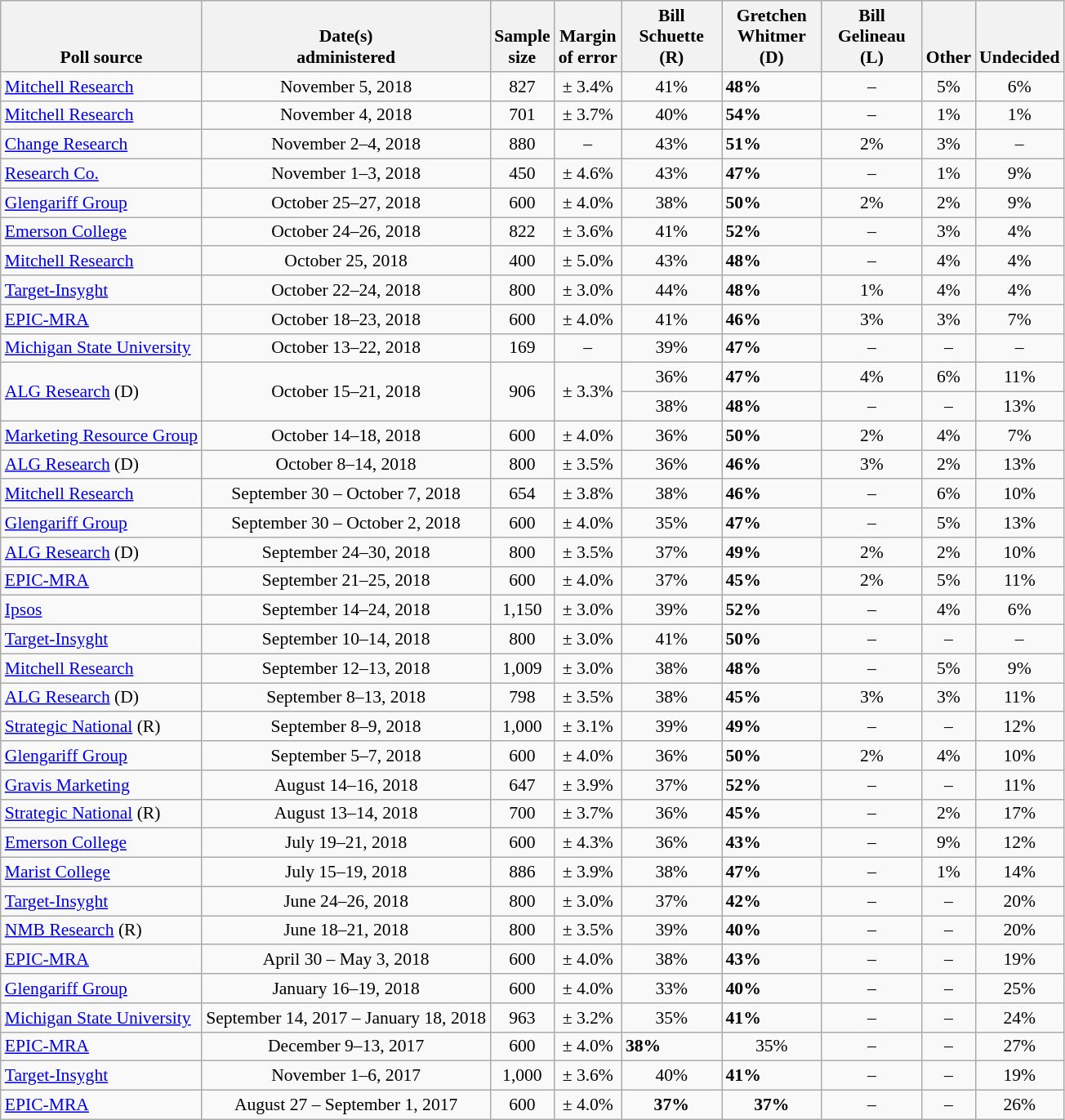<table class="wikitable" style="font-size:90%">
<tr valign=bottom>
<th>Poll source</th>
<th>Date(s)<br>administered</th>
<th>Sample<br>size</th>
<th>Margin<br>of error</th>
<th style="width:75px;">Bill<br>Schuette (R)</th>
<th style="width:75px;">Gretchen<br>Whitmer (D)</th>
<th style="width:75px;">Bill<br>Gelineau (L)</th>
<th>Other</th>
<th>Undecided</th>
</tr>
<tr>
<td><a href='#'>Mitchell Research</a></td>
<td align=center>November 5, 2018</td>
<td align=center>827</td>
<td align=center>± 3.4%</td>
<td align=center>41%</td>
<td><strong>48%</strong></td>
<td align=center>–</td>
<td align=center>5%</td>
<td align=center>6%</td>
</tr>
<tr>
<td><a href='#'>Mitchell Research</a></td>
<td align=center>November 4, 2018</td>
<td align=center>701</td>
<td align=center>± 3.7%</td>
<td align=center>40%</td>
<td><strong>54%</strong></td>
<td align=center>–</td>
<td align=center>1%</td>
<td align=center>1%</td>
</tr>
<tr>
<td><a href='#'>Change Research</a></td>
<td align=center>November 2–4, 2018</td>
<td align=center>880</td>
<td align=center>–</td>
<td align=center>43%</td>
<td><strong>51%</strong></td>
<td align=center>2%</td>
<td align=center>3%</td>
<td align=center>–</td>
</tr>
<tr>
<td><a href='#'>Research Co.</a></td>
<td align=center>November 1–3, 2018</td>
<td align=center>450</td>
<td align=center>± 4.6%</td>
<td align=center>43%</td>
<td><strong>47%</strong></td>
<td align=center>–</td>
<td align=center>1%</td>
<td align=center>9%</td>
</tr>
<tr>
<td><a href='#'>Glengariff Group</a></td>
<td align=center>October 25–27, 2018</td>
<td align=center>600</td>
<td align=center>± 4.0%</td>
<td align=center>38%</td>
<td><strong>50%</strong></td>
<td align=center>2%</td>
<td align=center>2%</td>
<td align=center>9%</td>
</tr>
<tr>
<td><a href='#'>Emerson College</a></td>
<td align=center>October 24–26, 2018</td>
<td align=center>822</td>
<td align=center>± 3.6%</td>
<td align=center>41%</td>
<td><strong>52%</strong></td>
<td align=center>–</td>
<td align=center>3%</td>
<td align=center>4%</td>
</tr>
<tr>
<td><a href='#'>Mitchell Research</a></td>
<td align=center>October 25, 2018</td>
<td align=center>400</td>
<td align=center>± 5.0%</td>
<td align=center>43%</td>
<td><strong>48%</strong></td>
<td align=center>–</td>
<td align=center>4%</td>
<td align=center>4%</td>
</tr>
<tr>
<td><a href='#'>Target-Insyght</a></td>
<td align=center>October 22–24, 2018</td>
<td align=center>800</td>
<td align=center>± 3.0%</td>
<td align=center>44%</td>
<td><strong>48%</strong></td>
<td align=center>1%</td>
<td align=center>4%</td>
<td align=center>4%</td>
</tr>
<tr>
<td><a href='#'>EPIC-MRA</a></td>
<td align=center>October 18–23, 2018</td>
<td align=center>600</td>
<td align=center>± 4.0%</td>
<td align=center>41%</td>
<td><strong>46%</strong></td>
<td align=center>3%</td>
<td align=center>3%</td>
<td align=center>7%</td>
</tr>
<tr>
<td><a href='#'>Michigan State University</a></td>
<td align=center>October 13–22, 2018</td>
<td align=center>169</td>
<td align=center>–</td>
<td align=center>39%</td>
<td><strong>47%</strong></td>
<td align=center>–</td>
<td align=center>–</td>
<td align=center>–</td>
</tr>
<tr>
<td rowspan=2><a href='#'>ALG Research</a> (D)</td>
<td rowspan=2 align=center>October 15–21, 2018</td>
<td rowspan=2 align=center>906</td>
<td rowspan=2 align=center>± 3.3%</td>
<td align=center>36%</td>
<td><strong>47%</strong></td>
<td align=center>4%</td>
<td align=center>6%</td>
<td align=center>11%</td>
</tr>
<tr>
<td align=center>38%</td>
<td><strong>48%</strong></td>
<td align=center>–</td>
<td align=center>–</td>
<td align=center>13%</td>
</tr>
<tr>
<td><a href='#'>Marketing Resource Group</a></td>
<td align=center>October 14–18, 2018</td>
<td align=center>600</td>
<td align=center>± 4.0%</td>
<td align=center>36%</td>
<td><strong>50%</strong></td>
<td align=center>2%</td>
<td align=center>4%</td>
<td align=center>7%</td>
</tr>
<tr>
<td><a href='#'>ALG Research</a> (D)</td>
<td align=center>October 8–14, 2018</td>
<td align=center>800</td>
<td align=center>± 3.5%</td>
<td align=center>36%</td>
<td><strong>46%</strong></td>
<td align=center>3%</td>
<td align=center>2%</td>
<td align=center>13%</td>
</tr>
<tr>
<td><a href='#'>Mitchell Research</a></td>
<td align=center>September 30 – October 7, 2018</td>
<td align=center>654</td>
<td align=center>± 3.8%</td>
<td align=center>38%</td>
<td><strong>46%</strong></td>
<td align=center>–</td>
<td align=center>6%</td>
<td align=center>10%</td>
</tr>
<tr>
<td><a href='#'>Glengariff Group</a></td>
<td align=center>September 30 – October 2, 2018</td>
<td align=center>600</td>
<td align=center>± 4.0%</td>
<td align=center>35%</td>
<td><strong>47%</strong></td>
<td align=center>–</td>
<td align=center>5%</td>
<td align=center>13%</td>
</tr>
<tr>
<td><a href='#'>ALG Research</a> (D)</td>
<td align=center>September 24–30, 2018</td>
<td align=center>800</td>
<td align=center>± 3.5%</td>
<td align=center>37%</td>
<td><strong>49%</strong></td>
<td align=center>2%</td>
<td align=center>2%</td>
<td align=center>10%</td>
</tr>
<tr>
<td><a href='#'>EPIC-MRA</a></td>
<td align=center>September 21–25, 2018</td>
<td align=center>600</td>
<td align=center>± 4.0%</td>
<td align=center>37%</td>
<td><strong>45%</strong></td>
<td align=center>2%</td>
<td align=center>5%</td>
<td align=center>11%</td>
</tr>
<tr>
<td><a href='#'>Ipsos</a></td>
<td align=center>September 14–24, 2018</td>
<td align=center>1,150</td>
<td align=center>± 3.0%</td>
<td align=center>39%</td>
<td><strong>52%</strong></td>
<td align=center>–</td>
<td align=center>4%</td>
<td align=center>6%</td>
</tr>
<tr>
<td><a href='#'>Target-Insyght</a></td>
<td align=center>September 10–14, 2018</td>
<td align=center>800</td>
<td align=center>± 3.0%</td>
<td align=center>41%</td>
<td><strong>50%</strong></td>
<td align=center>–</td>
<td align=center>–</td>
<td align=center>–</td>
</tr>
<tr>
<td><a href='#'>Mitchell Research</a></td>
<td align=center>September 12–13, 2018</td>
<td align=center>1,009</td>
<td align=center>± 3.0%</td>
<td align=center>38%</td>
<td><strong>48%</strong></td>
<td align=center>–</td>
<td align=center>5%</td>
<td align=center>9%</td>
</tr>
<tr>
<td><a href='#'>ALG Research</a> (D)</td>
<td align=center>September 8–13, 2018</td>
<td align=center>798</td>
<td align=center>± 3.5%</td>
<td align=center>38%</td>
<td><strong>45%</strong></td>
<td align=center>3%</td>
<td align=center>3%</td>
<td align=center>11%</td>
</tr>
<tr>
<td><a href='#'>Strategic National</a> (R)</td>
<td align=center>September 8–9, 2018</td>
<td align=center>1,000</td>
<td align=center>± 3.1%</td>
<td align=center>39%</td>
<td><strong>49%</strong></td>
<td align=center>–</td>
<td align=center>–</td>
<td align=center>12%</td>
</tr>
<tr>
<td><a href='#'>Glengariff Group</a></td>
<td align=center>September 5–7, 2018</td>
<td align=center>600</td>
<td align=center>± 4.0%</td>
<td align=center>36%</td>
<td><strong>50%</strong></td>
<td align=center>2%</td>
<td align=center>4%</td>
<td align=center>10%</td>
</tr>
<tr>
<td><a href='#'>Gravis Marketing</a></td>
<td align=center>August 14–16, 2018</td>
<td align=center>647</td>
<td align=center>± 3.9%</td>
<td align=center>37%</td>
<td><strong>52%</strong></td>
<td align=center>–</td>
<td align=center>–</td>
<td align=center>11%</td>
</tr>
<tr>
<td><a href='#'>Strategic National</a> (R)</td>
<td align=center>August 13–14, 2018</td>
<td align=center>700</td>
<td align=center>± 3.7%</td>
<td align=center>36%</td>
<td><strong>45%</strong></td>
<td align=center>–</td>
<td align=center>2%</td>
<td align=center>17%</td>
</tr>
<tr>
<td><a href='#'>Emerson College</a></td>
<td align=center>July 19–21, 2018</td>
<td align=center>600</td>
<td align=center>± 4.3%</td>
<td align=center>36%</td>
<td><strong>43%</strong></td>
<td align=center>–</td>
<td align=center>9%</td>
<td align=center>12%</td>
</tr>
<tr>
<td><a href='#'>Marist College</a></td>
<td align=center>July 15–19, 2018</td>
<td align=center>886</td>
<td align=center>± 3.9%</td>
<td align=center>38%</td>
<td><strong>47%</strong></td>
<td align=center>–</td>
<td align=center>1%</td>
<td align=center>14%</td>
</tr>
<tr>
<td><a href='#'>Target-Insyght</a></td>
<td align=center>June 24–26, 2018</td>
<td align=center>800</td>
<td align=center>± 3.0%</td>
<td align=center>37%</td>
<td><strong>42%</strong></td>
<td align=center>–</td>
<td align=center>–</td>
<td align=center>20%</td>
</tr>
<tr>
<td><a href='#'>NMB Research</a> (R)</td>
<td align=center>June 18–21, 2018</td>
<td align=center>800</td>
<td align=center>± 3.5%</td>
<td align=center>39%</td>
<td><strong>40%</strong></td>
<td align=center>–</td>
<td align=center>–</td>
<td align=center>20%</td>
</tr>
<tr>
<td><a href='#'>EPIC-MRA</a></td>
<td align=center>April 30 – May 3, 2018</td>
<td align=center>600</td>
<td align=center>± 4.0%</td>
<td align=center>38%</td>
<td><strong>43%</strong></td>
<td align=center>–</td>
<td align=center>–</td>
<td align=center>19%</td>
</tr>
<tr>
<td><a href='#'>Glengariff Group</a></td>
<td align=center>January 16–19, 2018</td>
<td align=center>600</td>
<td align=center>± 4.0%</td>
<td align=center>33%</td>
<td><strong>40%</strong></td>
<td align=center>–</td>
<td align=center>–</td>
<td align=center>25%</td>
</tr>
<tr>
<td><a href='#'>Michigan State University</a></td>
<td align=center>September 14, 2017 – January 18, 2018</td>
<td align=center>963</td>
<td align=center>± 3.2%</td>
<td align=center>35%</td>
<td><strong>41%</strong></td>
<td align=center>–</td>
<td align=center>–</td>
<td align=center>24%</td>
</tr>
<tr>
<td><a href='#'>EPIC-MRA</a></td>
<td align=center>December 9–13, 2017</td>
<td align=center>600</td>
<td align=center>± 4.0%</td>
<td><strong>38%</strong></td>
<td align=center>35%</td>
<td align=center>–</td>
<td align=center>–</td>
<td align=center>27%</td>
</tr>
<tr>
<td><a href='#'>Target-Insyght</a></td>
<td align=center>November 1–6, 2017</td>
<td align=center>1,000</td>
<td align=center>± 3.6%</td>
<td align=center>40%</td>
<td><strong>41%</strong></td>
<td align=center>–</td>
<td align=center>–</td>
<td align=center>19%</td>
</tr>
<tr>
<td><a href='#'>EPIC-MRA</a></td>
<td align=center>August 27 – September 1, 2017</td>
<td align=center>600</td>
<td align=center>± 4.0%</td>
<td align=center><strong>37%</strong></td>
<td align=center><strong>37%</strong></td>
<td align=center>–</td>
<td align=center>–</td>
<td align=center>26%</td>
</tr>
</table>
